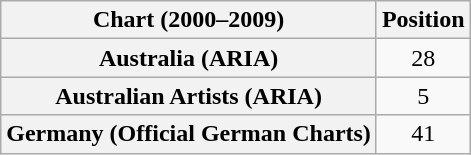<table class="wikitable sortable plainrowheaders" style="text-align:center">
<tr>
<th>Chart (2000–2009)</th>
<th>Position</th>
</tr>
<tr>
<th scope="row">Australia (ARIA)</th>
<td>28</td>
</tr>
<tr>
<th scope="row">Australian Artists (ARIA)</th>
<td>5</td>
</tr>
<tr>
<th scope="row">Germany (Official German Charts)</th>
<td>41</td>
</tr>
</table>
